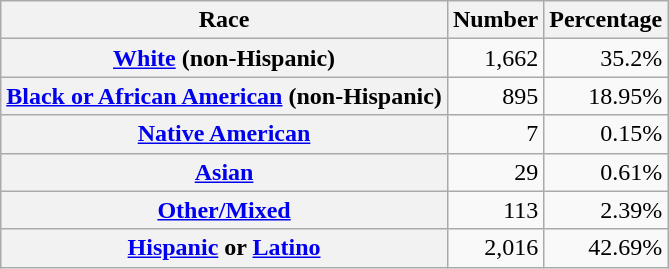<table class="wikitable" style="text-align:right">
<tr>
<th scope="col">Race</th>
<th scope="col">Number</th>
<th scope="col">Percentage</th>
</tr>
<tr>
<th scope="row"><a href='#'>White</a> (non-Hispanic)</th>
<td>1,662</td>
<td>35.2%</td>
</tr>
<tr>
<th scope="row"><a href='#'>Black or African American</a> (non-Hispanic)</th>
<td>895</td>
<td>18.95%</td>
</tr>
<tr>
<th scope="row"><a href='#'>Native American</a></th>
<td>7</td>
<td>0.15%</td>
</tr>
<tr>
<th scope="row"><a href='#'>Asian</a></th>
<td>29</td>
<td>0.61%</td>
</tr>
<tr>
<th scope="row"><a href='#'>Other/Mixed</a></th>
<td>113</td>
<td>2.39%</td>
</tr>
<tr>
<th scope="row"><a href='#'>Hispanic</a> or <a href='#'>Latino</a></th>
<td>2,016</td>
<td>42.69%</td>
</tr>
</table>
